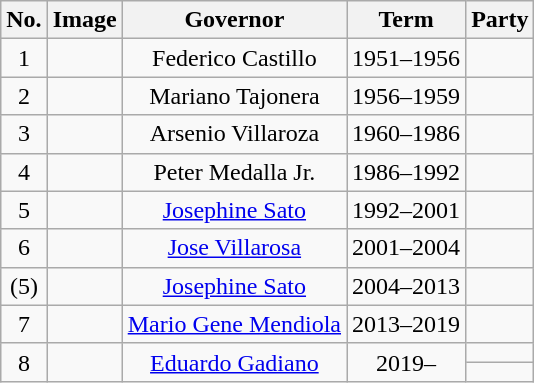<table class="wikitable" style="text-align:center;">
<tr>
<th>No.</th>
<th>Image</th>
<th>Governor</th>
<th>Term</th>
<th colspan=2>Party</th>
</tr>
<tr>
<td align=center>1</td>
<td></td>
<td>Federico Castillo</td>
<td align=center>1951–1956</td>
<td colspan=2></td>
</tr>
<tr>
<td align=center>2</td>
<td></td>
<td>Mariano Tajonera</td>
<td align=center>1956–1959</td>
<td colspan=2></td>
</tr>
<tr>
<td align=center>3</td>
<td></td>
<td>Arsenio Villaroza</td>
<td align=center>1960–1986</td>
<td colspan=2></td>
</tr>
<tr>
<td align=center>4</td>
<td></td>
<td>Peter Medalla Jr.</td>
<td align=center>1986–1992</td>
<td colspan=2></td>
</tr>
<tr>
<td align=center>5</td>
<td></td>
<td><a href='#'>Josephine Sato</a></td>
<td align=center>1992–2001</td>
<td></td>
</tr>
<tr>
<td align=center>6</td>
<td></td>
<td><a href='#'>Jose Villarosa</a></td>
<td align=center>2001–2004</td>
<td></td>
</tr>
<tr>
<td align=center>(5)</td>
<td></td>
<td><a href='#'>Josephine Sato</a></td>
<td align=center>2004–2013</td>
<td></td>
</tr>
<tr>
<td align=center>7</td>
<td></td>
<td><a href='#'>Mario Gene Mendiola</a></td>
<td align=center>2013–2019</td>
<td></td>
</tr>
<tr>
<td rowspan="2" align="center">8</td>
<td rowspan="2"></td>
<td rowspan="2"><a href='#'>Eduardo Gadiano</a></td>
<td rowspan="2" align="center">2019–</td>
<td></td>
</tr>
<tr>
<td></td>
</tr>
</table>
